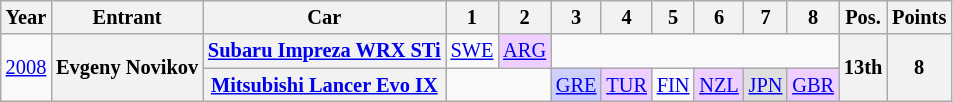<table class="wikitable" style="text-align:center; font-size:85%">
<tr>
<th>Year</th>
<th>Entrant</th>
<th>Car</th>
<th>1</th>
<th>2</th>
<th>3</th>
<th>4</th>
<th>5</th>
<th>6</th>
<th>7</th>
<th>8</th>
<th>Pos.</th>
<th>Points</th>
</tr>
<tr>
<td rowspan=2><a href='#'>2008</a></td>
<th rowspan=2 nowrap>Evgeny Novikov</th>
<th nowrap><a href='#'>Subaru Impreza WRX STi</a></th>
<td><a href='#'>SWE</a></td>
<td style="background:#efcfff;"><a href='#'>ARG</a><br></td>
<td colspan=6></td>
<th rowspan=2>13th</th>
<th rowspan=2>8</th>
</tr>
<tr>
<th nowrap><a href='#'>Mitsubishi Lancer Evo IX</a></th>
<td colspan=2></td>
<td style="background:#cfcfff;"><a href='#'>GRE</a><br></td>
<td style="background:#efcfff;"><a href='#'>TUR</a><br></td>
<td><a href='#'>FIN</a></td>
<td style="background:#efcfff;"><a href='#'>NZL</a><br></td>
<td style="background:#dfdfdf;"><a href='#'>JPN</a><br></td>
<td style="background:#efcfff;"><a href='#'>GBR</a><br></td>
</tr>
</table>
